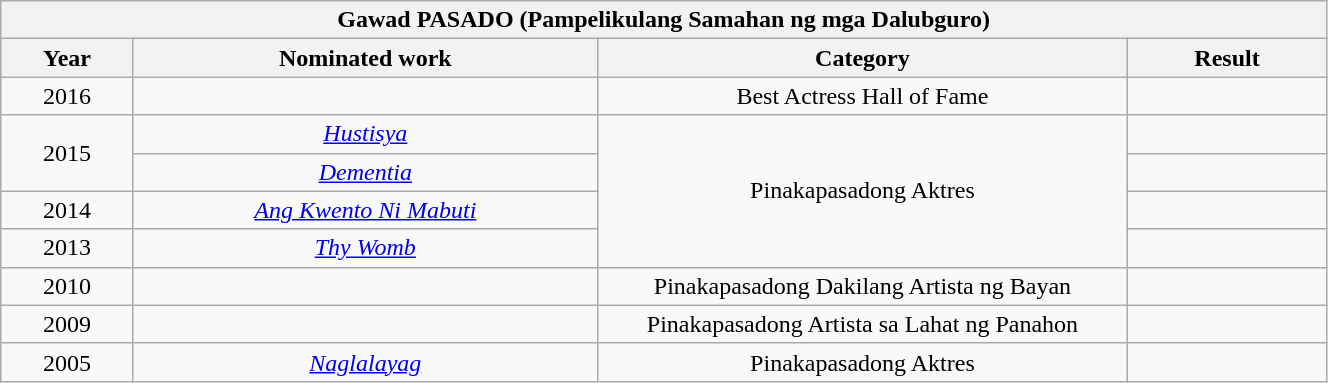<table width="70%" class="wikitable sortable">
<tr>
<th colspan="4" align="center"><strong>Gawad PASADO (Pampelikulang Samahan ng mga Dalubguro)</strong></th>
</tr>
<tr>
<th width="10%">Year</th>
<th width="35%">Nominated work</th>
<th width="40%">Category</th>
<th width="15%">Result</th>
</tr>
<tr>
<td align="center">2016</td>
<td align="center"></td>
<td align="center">Best Actress Hall of Fame</td>
<td></td>
</tr>
<tr>
<td align="center" rowspan=2>2015</td>
<td align="center"><em><a href='#'>Hustisya</a></em></td>
<td align="center" rowspan=4>Pinakapasadong Aktres</td>
<td></td>
</tr>
<tr>
<td align="center"><em><a href='#'>Dementia</a></em></td>
<td></td>
</tr>
<tr>
<td align="center">2014</td>
<td align="center"><em><a href='#'>Ang Kwento Ni Mabuti</a></em></td>
<td></td>
</tr>
<tr>
<td align="center">2013</td>
<td align="center"><em><a href='#'>Thy Womb</a></em></td>
<td></td>
</tr>
<tr>
<td align="center">2010</td>
<td align="center"></td>
<td align="center">Pinakapasadong Dakilang Artista ng Bayan</td>
<td></td>
</tr>
<tr>
<td align="center">2009</td>
<td align="center"></td>
<td align="center">Pinakapasadong Artista sa Lahat ng Panahon </td>
<td></td>
</tr>
<tr>
<td align="center">2005</td>
<td align="center"><em><a href='#'>Naglalayag</a></em></td>
<td align="center">Pinakapasadong Aktres</td>
<td></td>
</tr>
</table>
